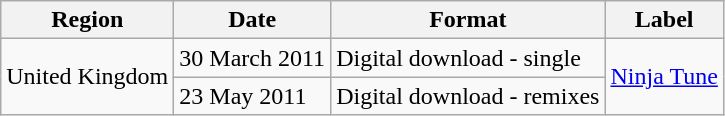<table class="wikitable">
<tr>
<th>Region</th>
<th>Date</th>
<th>Format</th>
<th>Label</th>
</tr>
<tr>
<td rowspan="2">United Kingdom</td>
<td>30 March 2011</td>
<td>Digital download - single</td>
<td rowspan="2"><a href='#'>Ninja Tune</a></td>
</tr>
<tr>
<td>23 May 2011</td>
<td>Digital download - remixes</td>
</tr>
</table>
